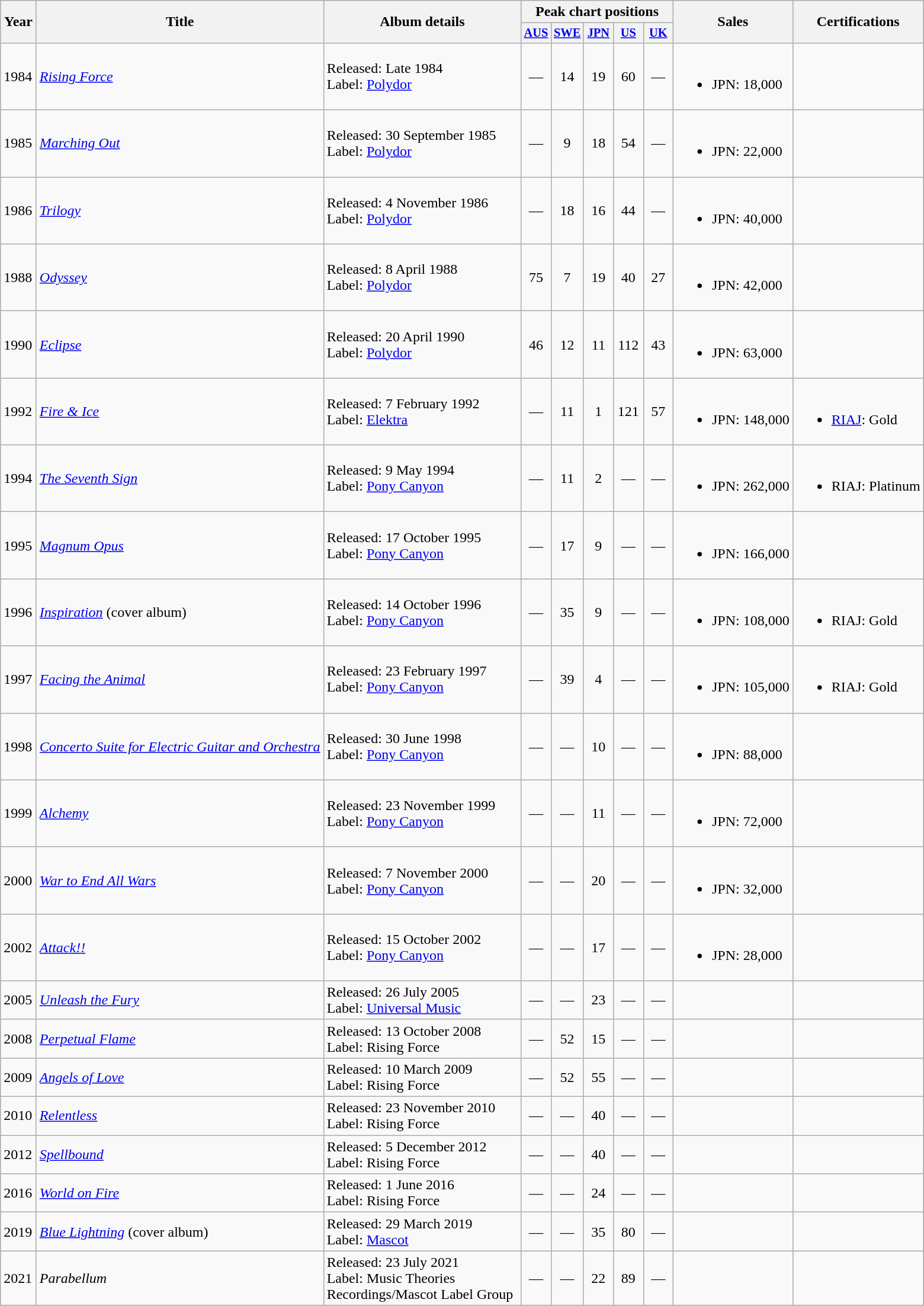<table class="wikitable">
<tr>
<th rowspan="2" style="width:33px;">Year</th>
<th rowspan="2">Title</th>
<th rowspan="2" style="width:215px;">Album details</th>
<th colspan="5">Peak chart positions</th>
<th rowspan="2">Sales</th>
<th rowspan="2">Certifications</th>
</tr>
<tr>
<th style="width:2em;font-size:85%"><a href='#'>AUS</a><br></th>
<th style="width:2em;font-size:85%"><a href='#'>SWE</a></th>
<th style="width:2em;font-size:85%"><a href='#'>JPN</a><br></th>
<th style="width:2em;font-size:85%"><a href='#'>US</a><br></th>
<th style="width:2em;font-size:85%"><a href='#'>UK</a></th>
</tr>
<tr>
<td>1984</td>
<td><em><a href='#'>Rising Force</a></em></td>
<td>Released: Late 1984<br>Label: <a href='#'>Polydor</a></td>
<td style="text-align:center;">—</td>
<td style="text-align:center;">14</td>
<td style="text-align:center;">19</td>
<td style="text-align:center;">60</td>
<td style="text-align:center;">—</td>
<td><br><ul><li>JPN: 18,000</li></ul></td>
<td></td>
</tr>
<tr>
<td>1985</td>
<td><em><a href='#'>Marching Out</a></em></td>
<td>Released: 30 September 1985<br>Label: <a href='#'>Polydor</a></td>
<td style="text-align:center;">—</td>
<td style="text-align:center;">9</td>
<td style="text-align:center;">18</td>
<td style="text-align:center;">54</td>
<td style="text-align:center;">—</td>
<td><br><ul><li>JPN: 22,000</li></ul></td>
<td></td>
</tr>
<tr>
<td>1986</td>
<td><em><a href='#'>Trilogy</a></em></td>
<td>Released: 4 November 1986<br>Label: <a href='#'>Polydor</a></td>
<td style="text-align:center;">—</td>
<td style="text-align:center;">18</td>
<td style="text-align:center;">16</td>
<td style="text-align:center;">44</td>
<td style="text-align:center;">—</td>
<td><br><ul><li>JPN: 40,000</li></ul></td>
<td></td>
</tr>
<tr>
<td>1988</td>
<td><em><a href='#'>Odyssey</a></em></td>
<td>Released: 8 April 1988<br>Label: <a href='#'>Polydor</a></td>
<td style="text-align:center;">75</td>
<td style="text-align:center;">7</td>
<td style="text-align:center;">19</td>
<td style="text-align:center;">40</td>
<td style="text-align:center;">27</td>
<td><br><ul><li>JPN: 42,000</li></ul></td>
<td></td>
</tr>
<tr>
<td>1990</td>
<td><em><a href='#'>Eclipse</a></em></td>
<td>Released: 20 April 1990<br>Label: <a href='#'>Polydor</a></td>
<td style="text-align:center;">46</td>
<td style="text-align:center;">12</td>
<td style="text-align:center;">11</td>
<td style="text-align:center;">112</td>
<td style="text-align:center;">43</td>
<td><br><ul><li>JPN: 63,000</li></ul></td>
<td></td>
</tr>
<tr>
<td>1992</td>
<td><em><a href='#'>Fire & Ice</a></em></td>
<td>Released: 7 February 1992<br>Label: <a href='#'>Elektra</a></td>
<td style="text-align:center;">—</td>
<td style="text-align:center;">11</td>
<td style="text-align:center;">1</td>
<td style="text-align:center;">121</td>
<td style="text-align:center;">57</td>
<td><br><ul><li>JPN: 148,000</li></ul></td>
<td><br><ul><li><a href='#'>RIAJ</a>: Gold</li></ul></td>
</tr>
<tr>
<td>1994</td>
<td><em><a href='#'>The Seventh Sign</a></em></td>
<td>Released: 9 May 1994<br>Label: <a href='#'>Pony Canyon</a></td>
<td style="text-align:center;">—</td>
<td style="text-align:center;">11</td>
<td style="text-align:center;">2</td>
<td style="text-align:center;">—</td>
<td style="text-align:center;">—</td>
<td><br><ul><li>JPN: 262,000</li></ul></td>
<td><br><ul><li>RIAJ: Platinum</li></ul></td>
</tr>
<tr>
<td>1995</td>
<td><em><a href='#'>Magnum Opus</a></em></td>
<td>Released: 17 October 1995<br>Label: <a href='#'>Pony Canyon</a></td>
<td style="text-align:center;">—</td>
<td style="text-align:center;">17</td>
<td style="text-align:center;">9</td>
<td style="text-align:center;">—</td>
<td style="text-align:center;">—</td>
<td><br><ul><li>JPN: 166,000</li></ul></td>
<td></td>
</tr>
<tr>
<td>1996</td>
<td><em><a href='#'>Inspiration</a></em> (cover album)</td>
<td>Released: 14 October 1996<br>Label: <a href='#'>Pony Canyon</a></td>
<td style="text-align:center;">—</td>
<td style="text-align:center;">35</td>
<td style="text-align:center;">9</td>
<td style="text-align:center;">—</td>
<td style="text-align:center;">—</td>
<td><br><ul><li>JPN: 108,000</li></ul></td>
<td><br><ul><li>RIAJ: Gold</li></ul></td>
</tr>
<tr>
<td>1997</td>
<td><em><a href='#'>Facing the Animal</a></em></td>
<td>Released: 23 February 1997<br>Label: <a href='#'>Pony Canyon</a></td>
<td style="text-align:center;">—</td>
<td style="text-align:center;">39</td>
<td style="text-align:center;">4</td>
<td style="text-align:center;">—</td>
<td style="text-align:center;">—</td>
<td><br><ul><li>JPN: 105,000</li></ul></td>
<td><br><ul><li>RIAJ: Gold</li></ul></td>
</tr>
<tr>
<td>1998</td>
<td><em><a href='#'>Concerto Suite for Electric Guitar and Orchestra</a></em></td>
<td>Released: 30 June 1998<br>Label: <a href='#'>Pony Canyon</a></td>
<td style="text-align:center;">—</td>
<td style="text-align:center;">—</td>
<td style="text-align:center;">10</td>
<td style="text-align:center;">—</td>
<td style="text-align:center;">—</td>
<td><br><ul><li>JPN: 88,000</li></ul></td>
<td></td>
</tr>
<tr>
<td>1999</td>
<td><em><a href='#'>Alchemy</a></em></td>
<td>Released: 23 November 1999<br>Label: <a href='#'>Pony Canyon</a></td>
<td style="text-align:center;">—</td>
<td style="text-align:center;">—</td>
<td style="text-align:center;">11</td>
<td style="text-align:center;">—</td>
<td style="text-align:center;">—</td>
<td><br><ul><li>JPN: 72,000</li></ul></td>
<td></td>
</tr>
<tr>
<td>2000</td>
<td><em><a href='#'>War to End All Wars</a></em></td>
<td>Released: 7 November 2000<br>Label: <a href='#'>Pony Canyon</a></td>
<td style="text-align:center;">—</td>
<td style="text-align:center;">—</td>
<td style="text-align:center;">20</td>
<td style="text-align:center;">—</td>
<td style="text-align:center;">—</td>
<td><br><ul><li>JPN: 32,000</li></ul></td>
<td></td>
</tr>
<tr>
<td>2002</td>
<td><em><a href='#'>Attack!!</a></em></td>
<td>Released: 15 October 2002<br>Label: <a href='#'>Pony Canyon</a></td>
<td style="text-align:center;">—</td>
<td style="text-align:center;">—</td>
<td style="text-align:center;">17</td>
<td style="text-align:center;">—</td>
<td style="text-align:center;">—</td>
<td><br><ul><li>JPN: 28,000</li></ul></td>
<td></td>
</tr>
<tr>
<td>2005</td>
<td><em><a href='#'>Unleash the Fury</a></em></td>
<td>Released: 26 July 2005<br>Label: <a href='#'>Universal Music</a></td>
<td style="text-align:center;">—</td>
<td style="text-align:center;">—</td>
<td style="text-align:center;">23</td>
<td style="text-align:center;">—</td>
<td style="text-align:center;">—</td>
<td></td>
<td></td>
</tr>
<tr>
<td>2008</td>
<td><em><a href='#'>Perpetual Flame</a></em></td>
<td>Released: 13 October 2008<br>Label: Rising Force</td>
<td style="text-align:center;">—</td>
<td style="text-align:center;">52</td>
<td style="text-align:center;">15</td>
<td style="text-align:center;">—</td>
<td style="text-align:center;">—</td>
<td></td>
<td></td>
</tr>
<tr>
<td>2009</td>
<td><em><a href='#'>Angels of Love</a></em></td>
<td>Released: 10 March 2009<br>Label: Rising Force</td>
<td style="text-align:center;">—</td>
<td style="text-align:center;">52</td>
<td style="text-align:center;">55</td>
<td style="text-align:center;">—</td>
<td style="text-align:center;">—</td>
<td></td>
<td></td>
</tr>
<tr>
<td>2010</td>
<td><em><a href='#'>Relentless</a></em></td>
<td>Released: 23 November 2010<br>Label: Rising Force</td>
<td style="text-align:center;">—</td>
<td style="text-align:center;">—</td>
<td style="text-align:center;">40</td>
<td style="text-align:center;">—</td>
<td style="text-align:center;">—</td>
<td></td>
<td></td>
</tr>
<tr>
<td>2012</td>
<td><em><a href='#'>Spellbound</a></em></td>
<td>Released: 5 December 2012<br>Label: Rising Force</td>
<td style="text-align:center;">—</td>
<td style="text-align:center;">—</td>
<td style="text-align:center;">40</td>
<td style="text-align:center;">—</td>
<td style="text-align:center;">—</td>
<td></td>
<td></td>
</tr>
<tr>
<td>2016</td>
<td><em><a href='#'>World on Fire</a></em></td>
<td>Released: 1 June 2016<br>Label: Rising Force</td>
<td style="text-align:center;">—</td>
<td style="text-align:center;">—</td>
<td style="text-align:center;">24</td>
<td style="text-align:center;">—</td>
<td style="text-align:center;">—</td>
<td></td>
<td></td>
</tr>
<tr>
<td>2019</td>
<td><em><a href='#'>Blue Lightning</a></em> (cover album)</td>
<td>Released: 29 March 2019<br>Label: <a href='#'>Mascot</a></td>
<td style="text-align:center;">—</td>
<td style="text-align:center;">—</td>
<td style="text-align:center;">35</td>
<td style="text-align:center;">80</td>
<td style="text-align:center;">—</td>
<td></td>
<td></td>
</tr>
<tr>
<td>2021</td>
<td><em>Parabellum</em></td>
<td>Released: 23 July 2021<br>Label: Music Theories Recordings/Mascot Label Group</td>
<td style="text-align:center;">—</td>
<td style="text-align:center;">—</td>
<td style="text-align:center;">22</td>
<td style="text-align:center;">89</td>
<td style="text-align:center;">—</td>
<td></td>
<td></td>
</tr>
</table>
